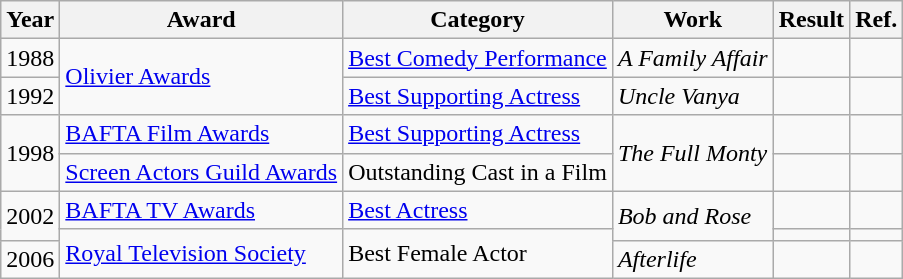<table class="wikitable">
<tr>
<th>Year</th>
<th>Award</th>
<th>Category</th>
<th>Work</th>
<th>Result</th>
<th>Ref.</th>
</tr>
<tr>
<td>1988</td>
<td rowspan=2><a href='#'>Olivier Awards</a></td>
<td><a href='#'>Best Comedy Performance</a></td>
<td><em>A Family Affair</em></td>
<td></td>
<td></td>
</tr>
<tr>
<td>1992</td>
<td><a href='#'>Best Supporting Actress</a></td>
<td><em>Uncle Vanya</em></td>
<td></td>
<td></td>
</tr>
<tr>
<td rowspan=2>1998</td>
<td><a href='#'>BAFTA Film Awards</a></td>
<td><a href='#'>Best Supporting Actress</a></td>
<td rowspan=2><em>The Full Monty</em></td>
<td></td>
<td></td>
</tr>
<tr>
<td><a href='#'>Screen Actors Guild Awards</a></td>
<td>Outstanding Cast in a Film</td>
<td></td>
<td></td>
</tr>
<tr>
<td rowspan=2>2002</td>
<td><a href='#'>BAFTA TV Awards</a></td>
<td><a href='#'>Best Actress</a></td>
<td rowspan=2><em>Bob and Rose</em></td>
<td></td>
<td></td>
</tr>
<tr>
<td rowspan=2><a href='#'>Royal Television Society</a></td>
<td rowspan=2>Best Female Actor</td>
<td></td>
<td></td>
</tr>
<tr>
<td>2006</td>
<td><em>Afterlife</em></td>
<td></td>
<td></td>
</tr>
</table>
